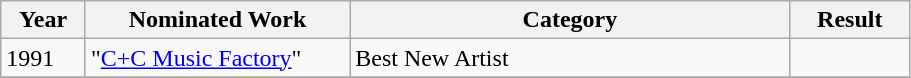<table class="wikitable" width="48%">
<tr>
<th width="3%">Year</th>
<th width="15%">Nominated Work</th>
<th width="25%">Category</th>
<th width="5%">Result</th>
</tr>
<tr>
<td>1991</td>
<td>"<a href='#'>C+C Music Factory</a>"</td>
<td>Best New Artist</td>
<td></td>
</tr>
<tr>
</tr>
</table>
